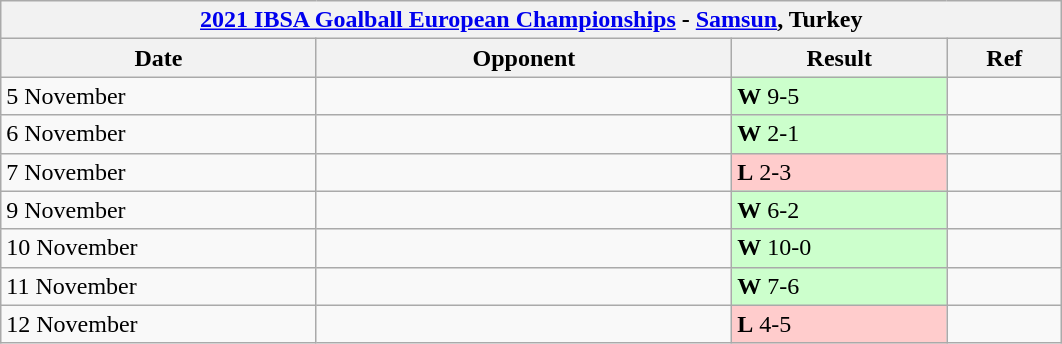<table class="wikitable">
<tr>
<th width=700 colspan=4><a href='#'>2021 IBSA Goalball European Championships</a> - <a href='#'>Samsun</a>, Turkey</th>
</tr>
<tr>
<th width=150>Date</th>
<th width=200>Opponent</th>
<th width=100>Result</th>
<th width=50>Ref</th>
</tr>
<tr>
<td>5 November</td>
<td></td>
<td bgcolor=#cfc><strong>W</strong> 9-5</td>
<td></td>
</tr>
<tr>
<td>6 November</td>
<td></td>
<td bgcolor=#cfc><strong>W</strong> 2-1</td>
<td></td>
</tr>
<tr>
<td>7 November</td>
<td></td>
<td bgcolor=#fcc><strong>L</strong> 2-3</td>
<td></td>
</tr>
<tr>
<td>9 November</td>
<td></td>
<td bgcolor=#cfc><strong>W</strong> 6-2</td>
<td></td>
</tr>
<tr>
<td>10 November</td>
<td></td>
<td bgcolor=#cfc><strong>W</strong> 10-0</td>
<td></td>
</tr>
<tr>
<td>11 November</td>
<td></td>
<td bgcolor=#cfc><strong>W</strong> 7-6</td>
<td></td>
</tr>
<tr>
<td>12 November</td>
<td></td>
<td bgcolor=#fcc><strong>L</strong> 4-5</td>
<td></td>
</tr>
</table>
